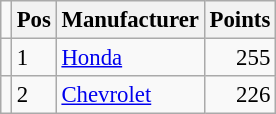<table class="wikitable" style="font-size: 95%;">
<tr>
<td></td>
<th>Pos</th>
<th>Manufacturer</th>
<th>Points</th>
</tr>
<tr>
<td align="left"></td>
<td>1</td>
<td> <a href='#'>Honda</a></td>
<td align="right">255</td>
</tr>
<tr>
<td align="left"></td>
<td>2</td>
<td> <a href='#'>Chevrolet</a></td>
<td align="right">226</td>
</tr>
</table>
